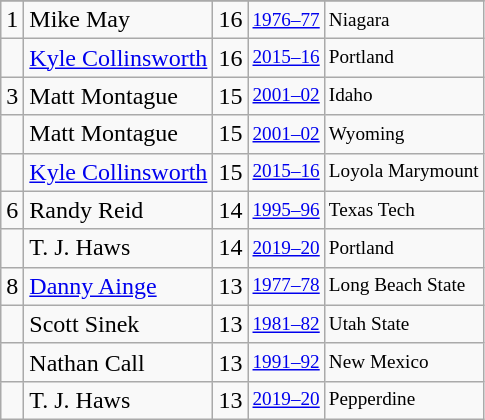<table class="wikitable">
<tr>
</tr>
<tr>
<td>1</td>
<td>Mike May</td>
<td>16</td>
<td style="font-size:80%;"><a href='#'>1976–77</a></td>
<td style="font-size:80%;">Niagara</td>
</tr>
<tr>
<td></td>
<td><a href='#'>Kyle Collinsworth</a></td>
<td>16</td>
<td style="font-size:80%;"><a href='#'>2015–16</a></td>
<td style="font-size:80%;">Portland</td>
</tr>
<tr>
<td>3</td>
<td>Matt Montague</td>
<td>15</td>
<td style="font-size:80%;"><a href='#'>2001–02</a></td>
<td style="font-size:80%;">Idaho</td>
</tr>
<tr>
<td></td>
<td>Matt Montague</td>
<td>15</td>
<td style="font-size:80%;"><a href='#'>2001–02</a></td>
<td style="font-size:80%;">Wyoming</td>
</tr>
<tr>
<td></td>
<td><a href='#'>Kyle Collinsworth</a></td>
<td>15</td>
<td style="font-size:80%;"><a href='#'>2015–16</a></td>
<td style="font-size:80%;">Loyola Marymount</td>
</tr>
<tr>
<td>6</td>
<td>Randy Reid</td>
<td>14</td>
<td style="font-size:80%;"><a href='#'>1995–96</a></td>
<td style="font-size:80%;">Texas Tech</td>
</tr>
<tr>
<td></td>
<td>T. J. Haws</td>
<td>14</td>
<td style="font-size:80%;"><a href='#'>2019–20</a></td>
<td style="font-size:80%;">Portland</td>
</tr>
<tr>
<td>8</td>
<td><a href='#'>Danny Ainge</a></td>
<td>13</td>
<td style="font-size:80%;"><a href='#'>1977–78</a></td>
<td style="font-size:80%;">Long Beach State</td>
</tr>
<tr>
<td></td>
<td>Scott Sinek</td>
<td>13</td>
<td style="font-size:80%;"><a href='#'>1981–82</a></td>
<td style="font-size:80%;">Utah State</td>
</tr>
<tr>
<td></td>
<td>Nathan Call</td>
<td>13</td>
<td style="font-size:80%;"><a href='#'>1991–92</a></td>
<td style="font-size:80%;">New Mexico</td>
</tr>
<tr>
<td></td>
<td>T. J. Haws</td>
<td>13</td>
<td style="font-size:80%;"><a href='#'>2019–20</a></td>
<td style="font-size:80%;">Pepperdine</td>
</tr>
</table>
